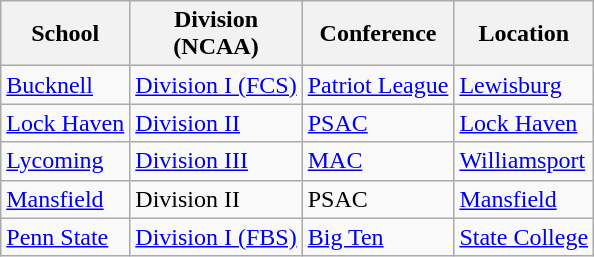<table class="wikitable">
<tr>
<th>School</th>
<th>Division<br>(NCAA)</th>
<th>Conference</th>
<th>Location</th>
</tr>
<tr>
<td><a href='#'>Bucknell</a></td>
<td><a href='#'>Division I (FCS)</a></td>
<td><a href='#'>Patriot League</a></td>
<td><a href='#'>Lewisburg</a></td>
</tr>
<tr>
<td><a href='#'>Lock Haven</a></td>
<td><a href='#'>Division II</a></td>
<td><a href='#'>PSAC</a></td>
<td><a href='#'>Lock Haven</a></td>
</tr>
<tr>
<td><a href='#'>Lycoming</a></td>
<td><a href='#'>Division III</a></td>
<td><a href='#'>MAC</a></td>
<td><a href='#'>Williamsport</a></td>
</tr>
<tr>
<td><a href='#'>Mansfield</a></td>
<td>Division II</td>
<td>PSAC</td>
<td><a href='#'>Mansfield</a></td>
</tr>
<tr>
<td><a href='#'>Penn State</a></td>
<td><a href='#'>Division I (FBS)</a></td>
<td><a href='#'>Big Ten</a></td>
<td><a href='#'>State College</a></td>
</tr>
</table>
